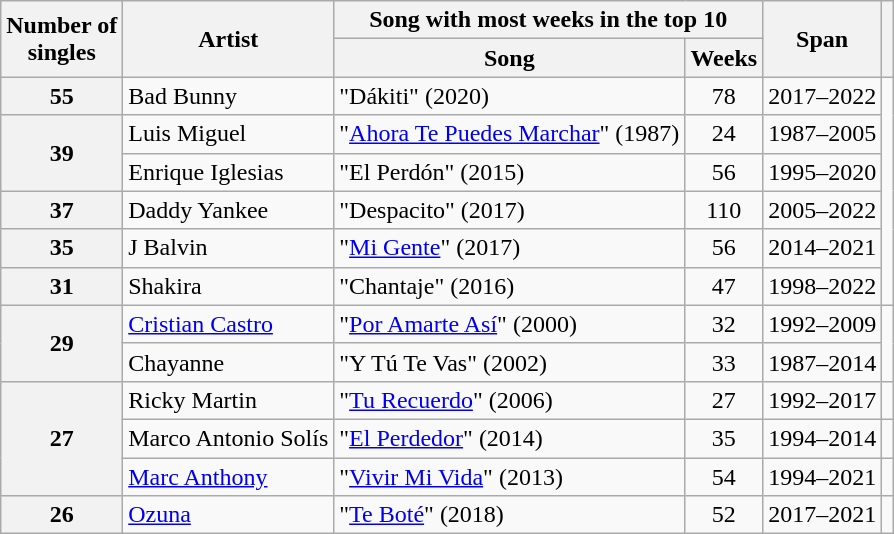<table class="wikitable plainrowheaders">
<tr>
<th rowspan="2">Number of<br>singles</th>
<th rowspan="2">Artist</th>
<th colspan="2">Song with most weeks in the top 10</th>
<th rowspan="2">Span</th>
<th rowspan="2"></th>
</tr>
<tr>
<th>Song</th>
<th>Weeks</th>
</tr>
<tr>
<th scope="row" style="text-align:center">55</th>
<td>Bad Bunny</td>
<td>"Dákiti" (2020)</td>
<td align="center">78</td>
<td>2017–2022</td>
<td rowspan="6"></td>
</tr>
<tr>
<th scope="row" style="text-align:center" rowspan="2">39</th>
<td>Luis Miguel</td>
<td>"<a href='#'>Ahora Te Puedes Marchar</a>" (1987)</td>
<td align="center">24</td>
<td>1987–2005</td>
</tr>
<tr>
<td>Enrique Iglesias</td>
<td>"El Perdón" (2015)</td>
<td align="center">56</td>
<td>1995–2020</td>
</tr>
<tr>
<th scope="row" style="text-align:center">37</th>
<td>Daddy Yankee</td>
<td>"Despacito" (2017)</td>
<td align="center">110</td>
<td>2005–2022</td>
</tr>
<tr>
<th scope="row" style="text-align:center">35</th>
<td>J Balvin</td>
<td>"<a href='#'>Mi Gente</a>" (2017)</td>
<td align="center">56</td>
<td>2014–2021</td>
</tr>
<tr>
<th scope="row" style="text-align:center">31</th>
<td>Shakira</td>
<td>"Chantaje" (2016)</td>
<td align="center">47</td>
<td>1998–2022</td>
</tr>
<tr>
<th scope="row" style="text-align:center" rowspan="2">29</th>
<td><a href='#'>Cristian Castro</a></td>
<td>"<a href='#'>Por Amarte Así</a>" (2000)</td>
<td align="center">32</td>
<td>1992–2009</td>
<td rowspan="2"></td>
</tr>
<tr>
<td>Chayanne</td>
<td>"Y Tú Te Vas" (2002)</td>
<td align="center">33</td>
<td>1987–2014</td>
</tr>
<tr>
<th scope="row" style="text-align:center" rowspan="3">27</th>
<td>Ricky Martin</td>
<td>"<a href='#'>Tu Recuerdo</a>" (2006)</td>
<td align="center">27</td>
<td>1992–2017</td>
<td></td>
</tr>
<tr>
<td>Marco Antonio Solís</td>
<td>"<a href='#'>El Perdedor</a>" (2014)</td>
<td align="center">35</td>
<td>1994–2014</td>
<td></td>
</tr>
<tr>
<td><a href='#'>Marc Anthony</a></td>
<td>"<a href='#'>Vivir Mi Vida</a>" (2013)</td>
<td align="center">54</td>
<td>1994–2021</td>
<td></td>
</tr>
<tr>
<th scope="row" style="text-align:center">26</th>
<td><a href='#'>Ozuna</a></td>
<td>"<a href='#'>Te Boté</a>" (2018)</td>
<td align="center">52</td>
<td>2017–2021</td>
<td></td>
</tr>
</table>
